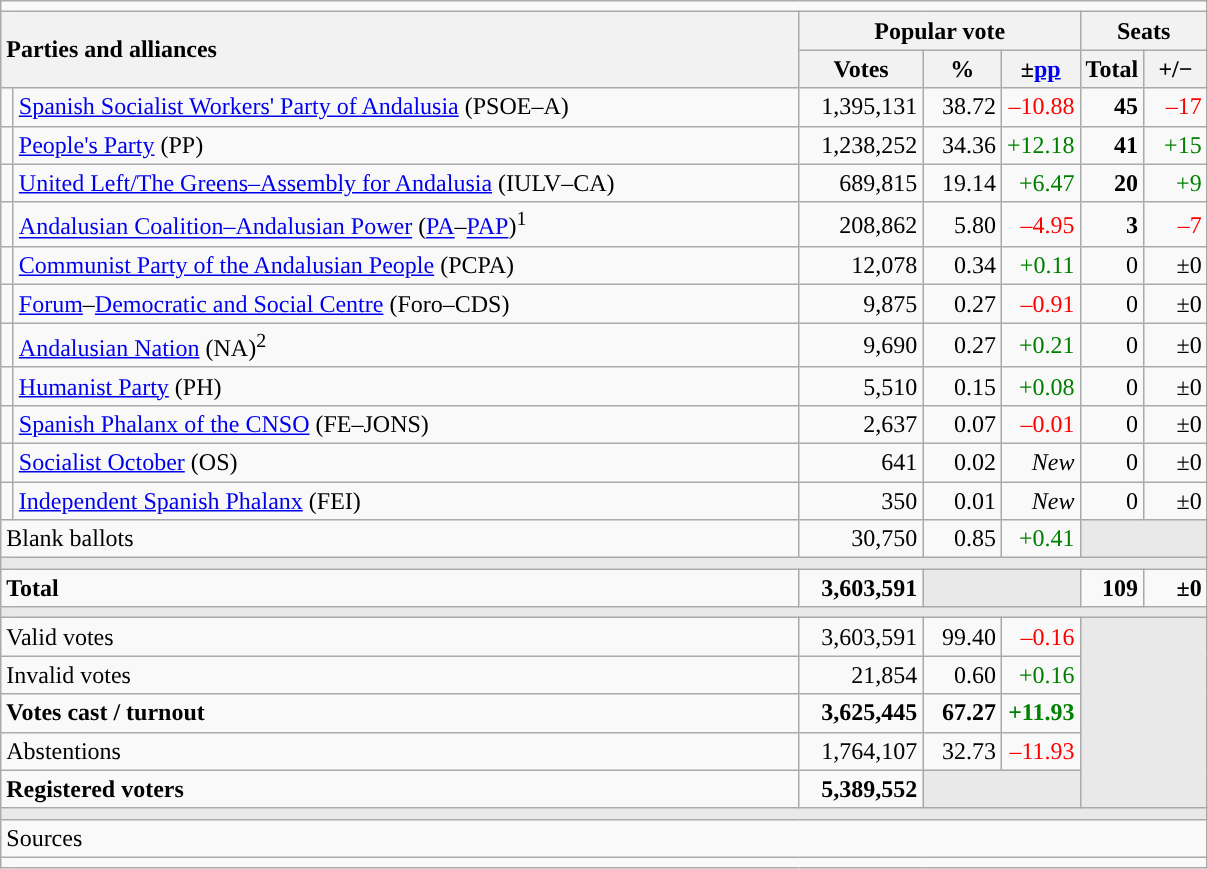<table class="wikitable" style="text-align:right;">
<tr>
<td colspan="7"></td>
</tr>
<tr>
<th style="text-align:left;" rowspan="2" colspan="2" width="525">Parties and alliances</th>
<th colspan="3">Popular vote</th>
<th colspan="2">Seats</th>
</tr>
<tr>
<th width="75">Votes</th>
<th width="45">%</th>
<th width="45">±<a href='#'>pp</a></th>
<th width="35">Total</th>
<th width="35">+/−</th>
</tr>
<tr>
<td width="1" style="color:inherit;background:"></td>
<td align="left"><a href='#'>Spanish Socialist Workers' Party of Andalusia</a> (PSOE–A)</td>
<td>1,395,131</td>
<td>38.72</td>
<td style="color:red;">–10.88</td>
<td><strong>45</strong></td>
<td style="color:red;">–17</td>
</tr>
<tr>
<td style="color:inherit;background:"></td>
<td align="left"><a href='#'>People's Party</a> (PP)</td>
<td>1,238,252</td>
<td>34.36</td>
<td style="color:green;">+12.18</td>
<td><strong>41</strong></td>
<td style="color:green;">+15</td>
</tr>
<tr>
<td style="color:inherit;background:"></td>
<td align="left"><a href='#'>United Left/The Greens–Assembly for Andalusia</a> (IULV–CA)</td>
<td>689,815</td>
<td>19.14</td>
<td style="color:green;">+6.47</td>
<td><strong>20</strong></td>
<td style="color:green;">+9</td>
</tr>
<tr>
<td style="color:inherit;background:"></td>
<td align="left"><a href='#'>Andalusian Coalition–Andalusian Power</a> (<a href='#'>PA</a>–<a href='#'>PAP</a>)<sup>1</sup></td>
<td>208,862</td>
<td>5.80</td>
<td style="color:red;">–4.95</td>
<td><strong>3</strong></td>
<td style="color:red;">–7</td>
</tr>
<tr>
<td style="color:inherit;background:"></td>
<td align="left"><a href='#'>Communist Party of the Andalusian People</a> (PCPA)</td>
<td>12,078</td>
<td>0.34</td>
<td style="color:green;">+0.11</td>
<td>0</td>
<td>±0</td>
</tr>
<tr>
<td style="color:inherit;background:"></td>
<td align="left"><a href='#'>Forum</a>–<a href='#'>Democratic and Social Centre</a> (Foro–CDS)</td>
<td>9,875</td>
<td>0.27</td>
<td style="color:red;">–0.91</td>
<td>0</td>
<td>±0</td>
</tr>
<tr>
<td style="color:inherit;background:"></td>
<td align="left"><a href='#'>Andalusian Nation</a> (NA)<sup>2</sup></td>
<td>9,690</td>
<td>0.27</td>
<td style="color:green;">+0.21</td>
<td>0</td>
<td>±0</td>
</tr>
<tr>
<td style="color:inherit;background:"></td>
<td align="left"><a href='#'>Humanist Party</a> (PH)</td>
<td>5,510</td>
<td>0.15</td>
<td style="color:green;">+0.08</td>
<td>0</td>
<td>±0</td>
</tr>
<tr>
<td style="color:inherit;background:"></td>
<td align="left"><a href='#'>Spanish Phalanx of the CNSO</a> (FE–JONS)</td>
<td>2,637</td>
<td>0.07</td>
<td style="color:red;">–0.01</td>
<td>0</td>
<td>±0</td>
</tr>
<tr>
<td style="color:inherit;background:"></td>
<td align="left"><a href='#'>Socialist October</a> (OS)</td>
<td>641</td>
<td>0.02</td>
<td><em>New</em></td>
<td>0</td>
<td>±0</td>
</tr>
<tr>
<td style="color:inherit;background:"></td>
<td align="left"><a href='#'>Independent Spanish Phalanx</a> (FEI)</td>
<td>350</td>
<td>0.01</td>
<td><em>New</em></td>
<td>0</td>
<td>±0</td>
</tr>
<tr>
<td align="left" colspan="2">Blank ballots</td>
<td>30,750</td>
<td>0.85</td>
<td style="color:green;">+0.41</td>
<td bgcolor="#E9E9E9" colspan="2"></td>
</tr>
<tr>
<td colspan="7" bgcolor="#E9E9E9"></td>
</tr>
<tr style="font-weight:bold;">
<td align="left" colspan="2">Total</td>
<td>3,603,591</td>
<td bgcolor="#E9E9E9" colspan="2"></td>
<td>109</td>
<td>±0</td>
</tr>
<tr>
<td colspan="7" bgcolor="#E9E9E9"></td>
</tr>
<tr>
<td align="left" colspan="2">Valid votes</td>
<td>3,603,591</td>
<td>99.40</td>
<td style="color:red;">–0.16</td>
<td bgcolor="#E9E9E9" colspan="2" rowspan="5"></td>
</tr>
<tr>
<td align="left" colspan="2">Invalid votes</td>
<td>21,854</td>
<td>0.60</td>
<td style="color:green;">+0.16</td>
</tr>
<tr style="font-weight:bold;">
<td align="left" colspan="2">Votes cast / turnout</td>
<td>3,625,445</td>
<td>67.27</td>
<td style="color:green;">+11.93</td>
</tr>
<tr>
<td align="left" colspan="2">Abstentions</td>
<td>1,764,107</td>
<td>32.73</td>
<td style="color:red;">–11.93</td>
</tr>
<tr style="font-weight:bold;">
<td align="left" colspan="2">Registered voters</td>
<td>5,389,552</td>
<td bgcolor="#E9E9E9" colspan="2"></td>
</tr>
<tr>
<td colspan="7" bgcolor="#E9E9E9"></td>
</tr>
<tr>
<td align="left" colspan="7">Sources</td>
</tr>
<tr>
<td colspan="7" style="text-align:left; max-width:790px;"></td>
</tr>
</table>
